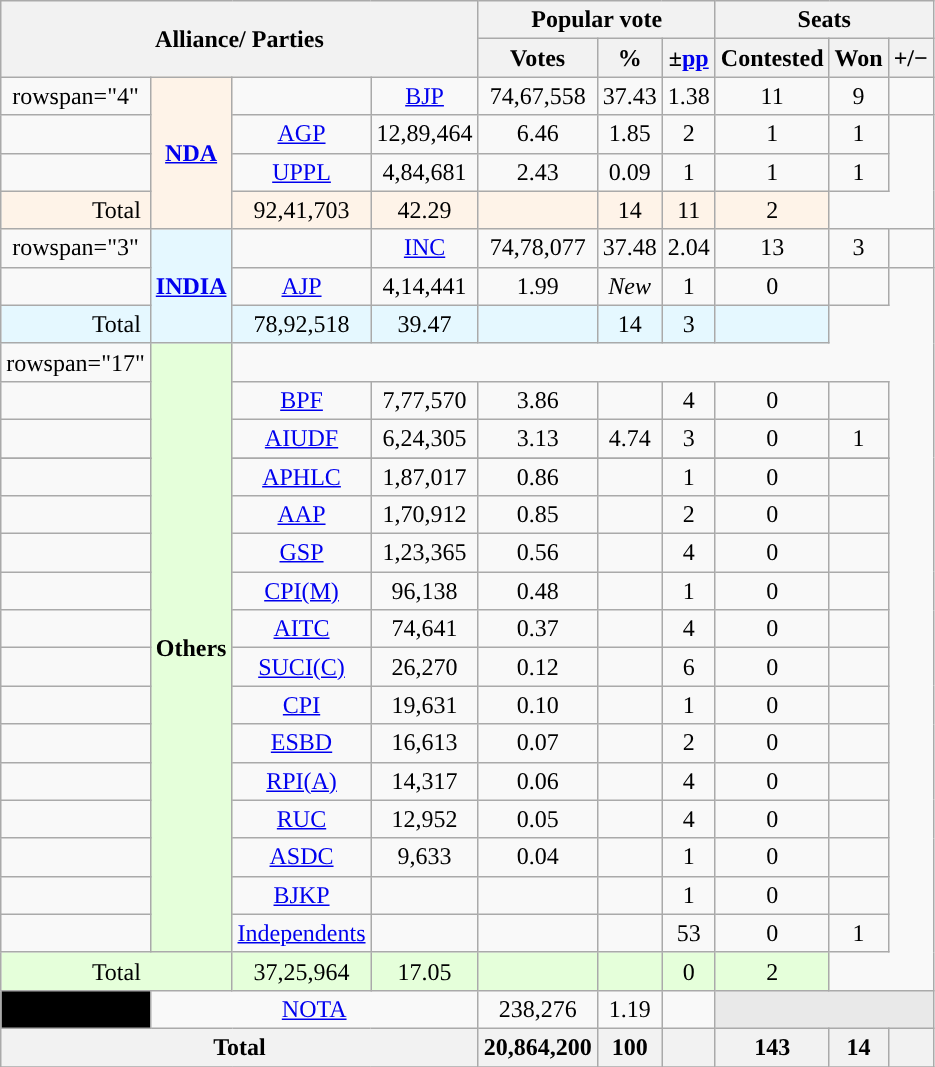<table class="wikitable sortable" style="text-align:center;">
<tr>
<th colspan="4" rowspan="2">Alliance/ Parties</th>
<th colspan="3">Popular vote</th>
<th colspan="3">Seats</th>
</tr>
<tr>
<th>Votes</th>
<th>%</th>
<th>±<a href='#'>pp</a></th>
<th>Contested</th>
<th>Won</th>
<th><strong>+/−</strong></th>
</tr>
<tr>
<td>rowspan="4" </td>
<th rowspan="4"style="background:#fef3e8"><a href='#'>NDA</a></th>
<td></td>
<td><a href='#'>BJP</a></td>
<td>74,67,558</td>
<td>37.43</td>
<td> 1.38</td>
<td>11</td>
<td>9</td>
<td></td>
</tr>
<tr>
<td></td>
<td><a href='#'>AGP</a></td>
<td>12,89,464</td>
<td>6.46</td>
<td> 1.85</td>
<td>2</td>
<td>1</td>
<td> 1</td>
</tr>
<tr>
<td></td>
<td><a href='#'>UPPL</a></td>
<td>4,84,681</td>
<td>2.43</td>
<td>0.09</td>
<td>1</td>
<td>1</td>
<td> 1</td>
</tr>
<tr>
<td colspan="2"style="background:#fef3e8">Total</td>
<td style="background:#fef3e8">92,41,703</td>
<td style="background:#fef3e8">42.29</td>
<td style="background:#fef3e8"></td>
<td style="background:#fef3e8">14</td>
<td style="background:#fef3e8">11</td>
<td style="background:#fef3e8"> 2</td>
</tr>
<tr>
<td>rowspan="3" </td>
<th rowspan="3" style="background:#E5F8FF"><a href='#'>INDIA</a></th>
<td></td>
<td><a href='#'>INC</a></td>
<td>74,78,077</td>
<td>37.48</td>
<td> 2.04</td>
<td>13</td>
<td>3</td>
<td></td>
</tr>
<tr>
<td></td>
<td><a href='#'>AJP</a></td>
<td>4,14,441</td>
<td>1.99</td>
<td><em>New</em></td>
<td>1</td>
<td>0</td>
<td></td>
</tr>
<tr>
<td colspan="2"style="background:#E5F8FF">Total</td>
<td style="background:#E5F8FF">78,92,518</td>
<td style="background:#E5F8FF">39.47</td>
<td style="background:#E5F8FF"></td>
<td style="background:#E5F8FF">14</td>
<td style="background:#E5F8FF">3</td>
<td style="background:#E5F8FF"></td>
</tr>
<tr>
<td>rowspan="17" </td>
<th rowspan="17"style="background:#E5FFDA">Others</th>
</tr>
<tr>
<td></td>
<td><a href='#'>BPF</a></td>
<td>7,77,570</td>
<td>3.86</td>
<td></td>
<td>4</td>
<td>0</td>
<td></td>
</tr>
<tr>
<td></td>
<td><a href='#'>AIUDF</a></td>
<td>6,24,305</td>
<td>3.13</td>
<td> 4.74</td>
<td>3</td>
<td>0</td>
<td> 1</td>
</tr>
<tr>
</tr>
<tr>
<td></td>
<td><a href='#'>APHLC</a></td>
<td>1,87,017</td>
<td>0.86</td>
<td></td>
<td>1</td>
<td>0</td>
<td></td>
</tr>
<tr>
<td></td>
<td><a href='#'>AAP</a></td>
<td>1,70,912</td>
<td>0.85</td>
<td></td>
<td>2</td>
<td>0</td>
<td></td>
</tr>
<tr>
<td></td>
<td><a href='#'>GSP</a></td>
<td>1,23,365</td>
<td>0.56</td>
<td></td>
<td>4</td>
<td>0</td>
<td></td>
</tr>
<tr>
<td></td>
<td><a href='#'>CPI(M)</a></td>
<td>96,138</td>
<td>0.48</td>
<td></td>
<td>1</td>
<td>0</td>
<td></td>
</tr>
<tr>
<td></td>
<td><a href='#'>AITC</a></td>
<td>74,641</td>
<td>0.37</td>
<td></td>
<td>4</td>
<td>0</td>
<td></td>
</tr>
<tr>
<td></td>
<td><a href='#'>SUCI(C)</a></td>
<td>26,270</td>
<td>0.12</td>
<td></td>
<td>6</td>
<td>0</td>
<td></td>
</tr>
<tr>
<td></td>
<td><a href='#'>CPI</a></td>
<td>19,631</td>
<td>0.10</td>
<td></td>
<td>1</td>
<td>0</td>
<td></td>
</tr>
<tr>
<td></td>
<td><a href='#'>ESBD</a></td>
<td>16,613</td>
<td>0.07</td>
<td></td>
<td>2</td>
<td>0</td>
<td></td>
</tr>
<tr>
<td></td>
<td><a href='#'>RPI(A)</a></td>
<td>14,317</td>
<td>0.06</td>
<td></td>
<td>4</td>
<td>0</td>
<td></td>
</tr>
<tr>
<td></td>
<td><a href='#'>RUC</a></td>
<td>12,952</td>
<td>0.05</td>
<td></td>
<td>4</td>
<td>0</td>
<td></td>
</tr>
<tr>
<td></td>
<td><a href='#'>ASDC</a></td>
<td>9,633</td>
<td>0.04</td>
<td></td>
<td>1</td>
<td>0</td>
<td></td>
</tr>
<tr>
<td></td>
<td><a href='#'>BJKP</a></td>
<td></td>
<td></td>
<td></td>
<td>1</td>
<td>0</td>
<td></td>
</tr>
<tr>
<td></td>
<td><a href='#'>Independents</a></td>
<td></td>
<td></td>
<td></td>
<td>53</td>
<td>0</td>
<td> 1</td>
</tr>
<tr>
<td colspan="2"style="background:#E5FFDA">Total</td>
<td style="background:#E5FFDA">37,25,964</td>
<td style="background:#E5FFDA">17.05</td>
<td style="background:#E5FFDA"></td>
<td style="background:#E5FFDA"></td>
<td style="background:#E5FFDA">0</td>
<td style="background:#E5FFDA">2</td>
</tr>
<tr>
<td bgcolor="Black"></td>
<td colspan="3"><a href='#'>NOTA</a></td>
<td>238,276</td>
<td>1.19</td>
<td></td>
<th colspan="3" style="background-color:#E9E9E9"></th>
</tr>
<tr>
<th colspan="4">Total</th>
<th>20,864,200</th>
<th>100</th>
<th></th>
<th>143</th>
<th>14</th>
<th></th>
</tr>
<tr>
</tr>
</table>
